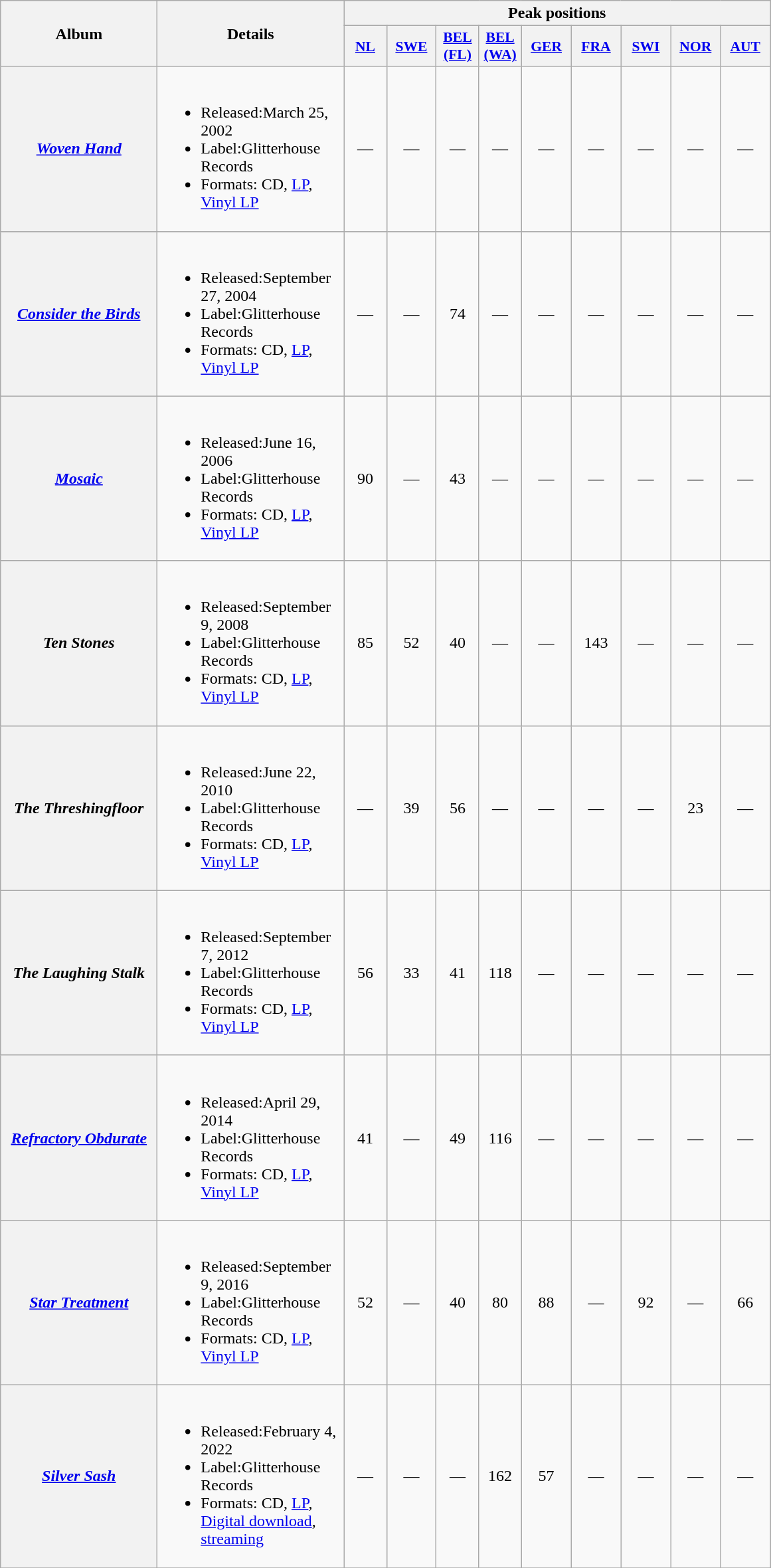<table class="wikitable plainrowheaders">
<tr>
<th rowspan="2" style="text-align:center; width:150px;">Album</th>
<th rowspan="2" style="text-align:center; width:180px;">Details</th>
<th colspan="9" style="text-align:center; width:20px;">Peak positions</th>
</tr>
<tr>
<th scope="col" style="width:2.5em;font-size:90%;"><a href='#'>NL</a><br></th>
<th scope="col" style="width:3em;font-size:90%;"><a href='#'>SWE</a><br></th>
<th scope="col" style="width:2.5em;font-size:90%;"><a href='#'>BEL<br>(FL)</a><br></th>
<th scope="col" style="width:2.5em;font-size:90%;"><a href='#'>BEL<br>(WA)</a><br></th>
<th scope="col" style="width:3em;font-size:90%;"><a href='#'>GER</a><br></th>
<th scope="col" style="width:3em;font-size:90%;"><a href='#'>FRA</a><br></th>
<th scope="col" style="width:3em;font-size:90%;"><a href='#'>SWI</a><br></th>
<th scope="col" style="width:3em;font-size:90%;"><a href='#'>NOR</a><br></th>
<th scope="col" style="width:3em;font-size:90%;"><a href='#'>AUT</a><br></th>
</tr>
<tr>
<th scope="row"><em><a href='#'>Woven Hand</a></em></th>
<td><br><ul><li>Released:March 25, 2002</li><li>Label:Glitterhouse Records</li><li>Formats: CD, <a href='#'>LP</a>, <a href='#'>Vinyl LP</a></li></ul></td>
<td style="text-align:center;">—</td>
<td style="text-align:center;">—</td>
<td style="text-align:center;">—</td>
<td style="text-align:center;">—</td>
<td style="text-align:center;">—</td>
<td style="text-align:center;">—</td>
<td style="text-align:center;">—</td>
<td style="text-align:center;">—</td>
<td style="text-align:center;">—</td>
</tr>
<tr>
<th scope="row"><em><a href='#'>Consider the Birds</a></em></th>
<td><br><ul><li>Released:September 27, 2004</li><li>Label:Glitterhouse Records</li><li>Formats: CD, <a href='#'>LP</a>, <a href='#'>Vinyl LP</a></li></ul></td>
<td style="text-align:center;">—</td>
<td style="text-align:center;">—</td>
<td style="text-align:center;">74</td>
<td style="text-align:center;">—</td>
<td style="text-align:center;">—</td>
<td style="text-align:center;">—</td>
<td style="text-align:center;">—</td>
<td style="text-align:center;">—</td>
<td style="text-align:center;">—</td>
</tr>
<tr>
<th scope="row"><em><a href='#'>Mosaic</a></em></th>
<td><br><ul><li>Released:June 16, 2006</li><li>Label:Glitterhouse Records</li><li>Formats: CD, <a href='#'>LP</a>, <a href='#'>Vinyl LP</a></li></ul></td>
<td style="text-align:center;">90</td>
<td style="text-align:center;">—</td>
<td style="text-align:center;">43</td>
<td style="text-align:center;">—</td>
<td style="text-align:center;">—</td>
<td style="text-align:center;">—</td>
<td style="text-align:center;">—</td>
<td style="text-align:center;">—</td>
<td style="text-align:center;">—</td>
</tr>
<tr>
<th scope="row"><em>Ten Stones</em></th>
<td><br><ul><li>Released:September 9, 2008</li><li>Label:Glitterhouse Records</li><li>Formats: CD, <a href='#'>LP</a>, <a href='#'>Vinyl LP</a></li></ul></td>
<td style="text-align:center;">85</td>
<td style="text-align:center;">52</td>
<td style="text-align:center;">40</td>
<td style="text-align:center;">—</td>
<td style="text-align:center;">—</td>
<td style="text-align:center;">143</td>
<td style="text-align:center;">—</td>
<td style="text-align:center;">—</td>
<td style="text-align:center;">—</td>
</tr>
<tr>
<th scope="row"><em>The Threshingfloor</em></th>
<td><br><ul><li>Released:June 22, 2010</li><li>Label:Glitterhouse Records</li><li>Formats: CD, <a href='#'>LP</a>, <a href='#'>Vinyl LP</a></li></ul></td>
<td style="text-align:center;">—</td>
<td style="text-align:center;">39</td>
<td style="text-align:center;">56</td>
<td style="text-align:center;">—</td>
<td style="text-align:center;">—</td>
<td style="text-align:center;">—</td>
<td style="text-align:center;">—</td>
<td style="text-align:center;">23</td>
<td style="text-align:center;">—</td>
</tr>
<tr>
<th scope="row"><em>The Laughing Stalk</em></th>
<td><br><ul><li>Released:September 7, 2012</li><li>Label:Glitterhouse Records</li><li>Formats: CD, <a href='#'>LP</a>, <a href='#'>Vinyl LP</a></li></ul></td>
<td style="text-align:center;">56</td>
<td style="text-align:center;">33</td>
<td style="text-align:center;">41</td>
<td style="text-align:center;">118</td>
<td style="text-align:center;">—</td>
<td style="text-align:center;">—</td>
<td style="text-align:center;">—</td>
<td style="text-align:center;">—</td>
<td style="text-align:center;">—</td>
</tr>
<tr>
<th scope="row"><em><a href='#'>Refractory Obdurate</a></em></th>
<td><br><ul><li>Released:April 29, 2014</li><li>Label:Glitterhouse Records</li><li>Formats: CD, <a href='#'>LP</a>, <a href='#'>Vinyl LP</a></li></ul></td>
<td style="text-align:center;">41</td>
<td style="text-align:center;">—</td>
<td style="text-align:center;">49</td>
<td style="text-align:center;">116</td>
<td style="text-align:center;">—</td>
<td style="text-align:center;">—</td>
<td style="text-align:center;">—</td>
<td style="text-align:center;">—</td>
<td style="text-align:center;">—</td>
</tr>
<tr>
<th scope="row"><em><a href='#'>Star Treatment</a></em></th>
<td><br><ul><li>Released:September 9, 2016</li><li>Label:Glitterhouse Records</li><li>Formats: CD, <a href='#'>LP</a>, <a href='#'>Vinyl LP</a></li></ul></td>
<td style="text-align:center;">52</td>
<td style="text-align:center;">—</td>
<td style="text-align:center;">40</td>
<td style="text-align:center;">80</td>
<td style="text-align:center;">88</td>
<td style="text-align:center;">—</td>
<td style="text-align:center;">92</td>
<td style="text-align:center;">—</td>
<td style="text-align:center;">66</td>
</tr>
<tr>
<th scope="row"><em><a href='#'>Silver Sash</a></em></th>
<td><br><ul><li>Released:February 4, 2022</li><li>Label:Glitterhouse Records</li><li>Formats: CD, <a href='#'>LP</a>, <a href='#'>Digital download</a>, <a href='#'>streaming</a></li></ul></td>
<td style="text-align:center;">—</td>
<td style="text-align:center;">—</td>
<td style="text-align:center;">—</td>
<td style="text-align:center;">162</td>
<td style="text-align:center;">57</td>
<td style="text-align:center;">—</td>
<td style="text-align:center;">—</td>
<td style="text-align:center;">—</td>
<td style="text-align:center;">—</td>
</tr>
<tr>
</tr>
</table>
